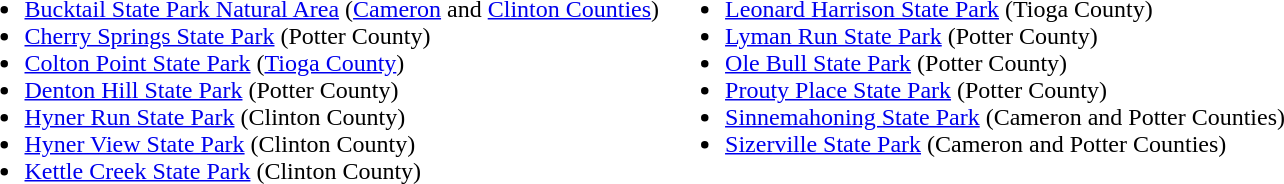<table>
<tr ---- valign="top">
<td><br><ul><li><a href='#'>Bucktail State Park Natural Area</a> (<a href='#'>Cameron</a> and <a href='#'>Clinton Counties</a>)</li><li><a href='#'>Cherry Springs State Park</a> (Potter County)</li><li><a href='#'>Colton Point State Park</a> (<a href='#'>Tioga County</a>)</li><li><a href='#'>Denton Hill State Park</a> (Potter County)</li><li><a href='#'>Hyner Run State Park</a> (Clinton County)</li><li><a href='#'>Hyner View State Park</a> (Clinton County)</li><li><a href='#'>Kettle Creek State Park</a> (Clinton County)</li></ul></td>
<td><br><ul><li><a href='#'>Leonard Harrison State Park</a> (Tioga County)</li><li><a href='#'>Lyman Run State Park</a> (Potter County)</li><li><a href='#'>Ole Bull State Park</a> (Potter County)</li><li><a href='#'>Prouty Place State Park</a> (Potter County)</li><li><a href='#'>Sinnemahoning State Park</a> (Cameron and Potter Counties)</li><li><a href='#'>Sizerville State Park</a> (Cameron and Potter Counties)</li></ul></td>
</tr>
</table>
